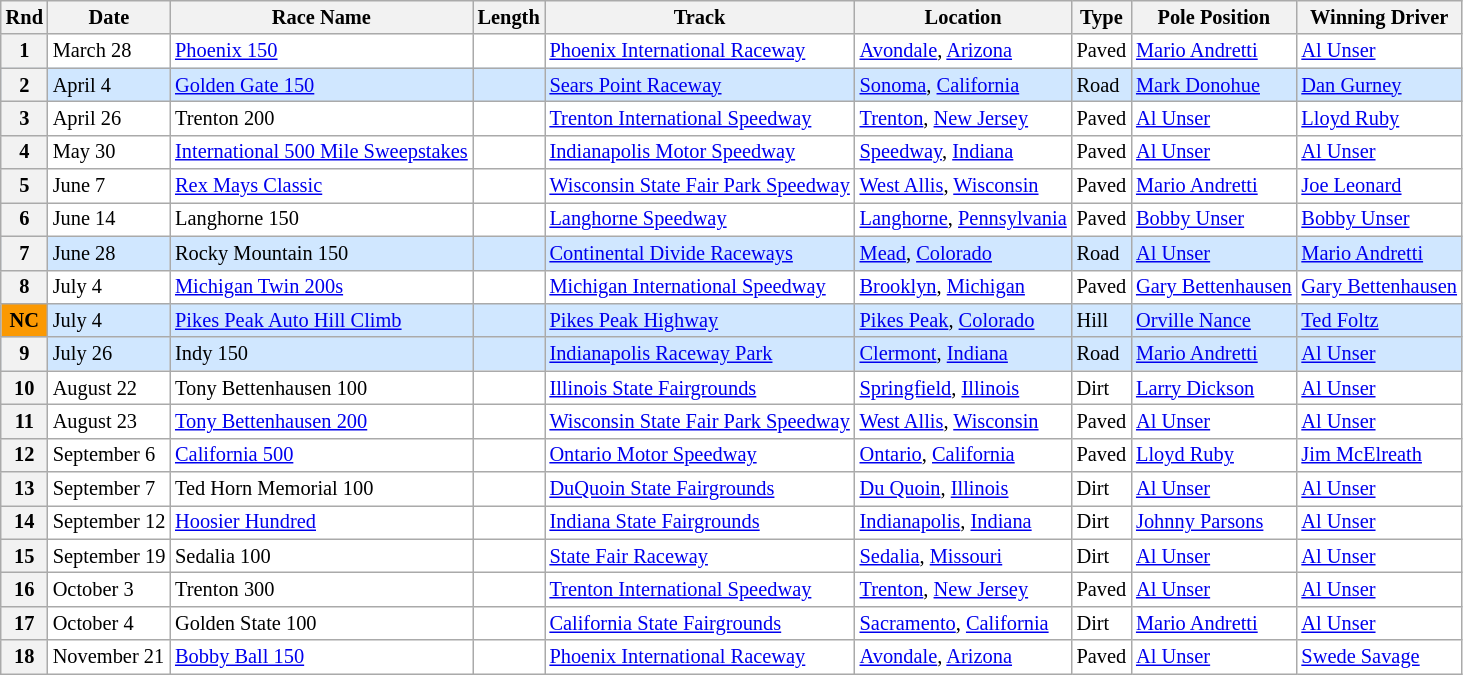<table class="wikitable" style="font-size:85%">
<tr>
<th>Rnd</th>
<th>Date</th>
<th>Race Name</th>
<th>Length</th>
<th>Track</th>
<th>Location</th>
<th>Type</th>
<th>Pole Position</th>
<th>Winning Driver</th>
</tr>
<tr style="background:#FFFFFF;">
<th>1</th>
<td>March 28</td>
<td> <a href='#'>Phoenix 150</a></td>
<td></td>
<td><a href='#'>Phoenix International Raceway</a></td>
<td><a href='#'>Avondale</a>, <a href='#'>Arizona</a></td>
<td>Paved</td>
<td> <a href='#'>Mario Andretti</a></td>
<td> <a href='#'>Al Unser</a></td>
</tr>
<tr style="background:#D0E7FF;">
<th>2</th>
<td>April 4</td>
<td> <a href='#'>Golden Gate 150</a></td>
<td></td>
<td><a href='#'>Sears Point Raceway</a></td>
<td><a href='#'>Sonoma</a>, <a href='#'>California</a></td>
<td>Road</td>
<td> <a href='#'>Mark Donohue</a></td>
<td> <a href='#'>Dan Gurney</a></td>
</tr>
<tr style="background:#FFFFFF;">
<th>3</th>
<td>April 26</td>
<td> Trenton 200</td>
<td></td>
<td><a href='#'>Trenton International Speedway</a></td>
<td><a href='#'>Trenton</a>, <a href='#'>New Jersey</a></td>
<td>Paved</td>
<td> <a href='#'>Al Unser</a></td>
<td> <a href='#'>Lloyd Ruby</a></td>
</tr>
<tr style="background:#FFFFFF;">
<th>4</th>
<td>May 30</td>
<td> <a href='#'>International 500 Mile Sweepstakes</a></td>
<td></td>
<td><a href='#'>Indianapolis Motor Speedway</a></td>
<td><a href='#'>Speedway</a>, <a href='#'>Indiana</a></td>
<td>Paved</td>
<td> <a href='#'>Al Unser</a></td>
<td> <a href='#'>Al Unser</a></td>
</tr>
<tr style="background:#FFFFFF;">
<th>5</th>
<td>June 7</td>
<td> <a href='#'>Rex Mays Classic</a></td>
<td></td>
<td><a href='#'>Wisconsin State Fair Park Speedway</a></td>
<td><a href='#'>West Allis</a>, <a href='#'>Wisconsin</a></td>
<td>Paved</td>
<td> <a href='#'>Mario Andretti</a></td>
<td> <a href='#'>Joe Leonard</a></td>
</tr>
<tr style="background:#FFFFFF;">
<th>6</th>
<td>June 14</td>
<td> Langhorne 150</td>
<td></td>
<td><a href='#'>Langhorne Speedway</a></td>
<td><a href='#'>Langhorne</a>, <a href='#'>Pennsylvania</a></td>
<td>Paved</td>
<td> <a href='#'>Bobby Unser</a></td>
<td> <a href='#'>Bobby Unser</a></td>
</tr>
<tr style="background:#D0E7FF;">
<th>7</th>
<td>June 28</td>
<td> Rocky Mountain 150</td>
<td></td>
<td><a href='#'>Continental Divide Raceways</a></td>
<td><a href='#'>Mead</a>, <a href='#'>Colorado</a></td>
<td>Road</td>
<td> <a href='#'>Al Unser</a></td>
<td> <a href='#'>Mario Andretti</a></td>
</tr>
<tr style="background:#FFFFFF;">
<th>8</th>
<td>July 4</td>
<td> <a href='#'>Michigan Twin 200s</a></td>
<td></td>
<td><a href='#'>Michigan International Speedway</a></td>
<td><a href='#'>Brooklyn</a>, <a href='#'>Michigan</a></td>
<td>Paved</td>
<td> <a href='#'>Gary Bettenhausen</a></td>
<td> <a href='#'>Gary Bettenhausen</a></td>
</tr>
<tr style="background:#D0E7FF;">
<th style="background:#fb9902; text-align:center;"><strong>NC</strong></th>
<td>July 4</td>
<td> <a href='#'>Pikes Peak Auto Hill Climb</a></td>
<td></td>
<td><a href='#'>Pikes Peak Highway</a></td>
<td><a href='#'>Pikes Peak</a>, <a href='#'>Colorado</a></td>
<td>Hill</td>
<td> <a href='#'>Orville Nance</a></td>
<td> <a href='#'>Ted Foltz</a></td>
</tr>
<tr style="background:#D0E7FF;">
<th>9</th>
<td>July 26</td>
<td> Indy 150</td>
<td></td>
<td><a href='#'>Indianapolis Raceway Park</a></td>
<td><a href='#'>Clermont</a>, <a href='#'>Indiana</a></td>
<td>Road</td>
<td> <a href='#'>Mario Andretti</a></td>
<td> <a href='#'>Al Unser</a></td>
</tr>
<tr style="background:#FFFFFF;">
<th>10</th>
<td>August 22</td>
<td> Tony Bettenhausen 100</td>
<td></td>
<td><a href='#'>Illinois State Fairgrounds</a></td>
<td><a href='#'>Springfield</a>, <a href='#'>Illinois</a></td>
<td>Dirt</td>
<td> <a href='#'>Larry Dickson</a></td>
<td> <a href='#'>Al Unser</a></td>
</tr>
<tr style="background:#FFFFFF;">
<th>11</th>
<td>August 23</td>
<td> <a href='#'>Tony Bettenhausen 200</a></td>
<td></td>
<td><a href='#'>Wisconsin State Fair Park Speedway</a></td>
<td><a href='#'>West Allis</a>, <a href='#'>Wisconsin</a></td>
<td>Paved</td>
<td> <a href='#'>Al Unser</a></td>
<td> <a href='#'>Al Unser</a></td>
</tr>
<tr style="background:#FFFFFF;">
<th>12</th>
<td>September 6</td>
<td> <a href='#'>California 500</a></td>
<td></td>
<td><a href='#'>Ontario Motor Speedway</a></td>
<td><a href='#'>Ontario</a>, <a href='#'>California</a></td>
<td>Paved</td>
<td> <a href='#'>Lloyd Ruby</a></td>
<td> <a href='#'>Jim McElreath</a></td>
</tr>
<tr style="background:#FFFFFF;">
<th>13</th>
<td>September 7</td>
<td> Ted Horn Memorial 100</td>
<td></td>
<td><a href='#'>DuQuoin State Fairgrounds</a></td>
<td><a href='#'>Du Quoin</a>, <a href='#'>Illinois</a></td>
<td>Dirt</td>
<td> <a href='#'>Al Unser</a></td>
<td> <a href='#'>Al Unser</a></td>
</tr>
<tr style="background:#FFFFFF;">
<th>14</th>
<td>September 12</td>
<td> <a href='#'>Hoosier Hundred</a></td>
<td></td>
<td><a href='#'>Indiana State Fairgrounds</a></td>
<td><a href='#'>Indianapolis</a>, <a href='#'>Indiana</a></td>
<td>Dirt</td>
<td> <a href='#'>Johnny Parsons</a></td>
<td> <a href='#'>Al Unser</a></td>
</tr>
<tr style="background:#FFFFFF;">
<th>15</th>
<td>September 19</td>
<td> Sedalia 100</td>
<td></td>
<td><a href='#'>State Fair Raceway</a></td>
<td><a href='#'>Sedalia</a>, <a href='#'>Missouri</a></td>
<td>Dirt</td>
<td> <a href='#'>Al Unser</a></td>
<td> <a href='#'>Al Unser</a></td>
</tr>
<tr style="background:#FFFFFF;">
<th>16</th>
<td>October 3</td>
<td> Trenton 300</td>
<td></td>
<td><a href='#'>Trenton International Speedway</a></td>
<td><a href='#'>Trenton</a>, <a href='#'>New Jersey</a></td>
<td>Paved</td>
<td> <a href='#'>Al Unser</a></td>
<td> <a href='#'>Al Unser</a></td>
</tr>
<tr style="background:#FFFFFF;">
<th>17</th>
<td>October 4</td>
<td> Golden State 100</td>
<td></td>
<td><a href='#'>California State Fairgrounds</a></td>
<td><a href='#'>Sacramento</a>, <a href='#'>California</a></td>
<td>Dirt</td>
<td> <a href='#'>Mario Andretti</a></td>
<td> <a href='#'>Al Unser</a></td>
</tr>
<tr style="background:#FFFFFF;">
<th>18</th>
<td>November 21</td>
<td> <a href='#'>Bobby Ball 150</a></td>
<td></td>
<td><a href='#'>Phoenix International Raceway</a></td>
<td><a href='#'>Avondale</a>, <a href='#'>Arizona</a></td>
<td>Paved</td>
<td> <a href='#'>Al Unser</a></td>
<td> <a href='#'>Swede Savage</a></td>
</tr>
</table>
